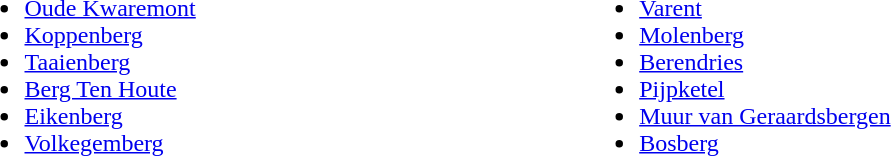<table width=65%>
<tr>
<td valign=top align=left width=33%><br><ul><li><a href='#'>Oude Kwaremont</a></li><li><a href='#'>Koppenberg</a></li><li><a href='#'>Taaienberg</a></li><li><a href='#'>Berg Ten Houte</a></li><li><a href='#'>Eikenberg</a></li><li><a href='#'>Volkegemberg</a></li></ul></td>
<td valign=top align=left width=33%><br><ul><li><a href='#'>Varent</a></li><li><a href='#'>Molenberg</a></li><li><a href='#'>Berendries</a></li><li><a href='#'>Pijpketel</a></li><li><a href='#'>Muur van Geraardsbergen</a></li><li><a href='#'>Bosberg</a></li></ul></td>
</tr>
</table>
